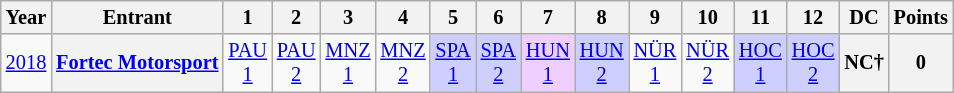<table class="wikitable" style="text-align:center; font-size:85%">
<tr>
<th>Year</th>
<th>Entrant</th>
<th>1</th>
<th>2</th>
<th>3</th>
<th>4</th>
<th>5</th>
<th>6</th>
<th>7</th>
<th>8</th>
<th>9</th>
<th>10</th>
<th>11</th>
<th>12</th>
<th>DC</th>
<th>Points</th>
</tr>
<tr>
<td><a href='#'>2018</a></td>
<th><a href='#'>Fortec Motorsport</a></th>
<td style="background:#;"><a href='#'>PAU<br>1</a><br></td>
<td style="background:#;"><a href='#'>PAU<br>2</a><br></td>
<td style="background:#;"><a href='#'>MNZ<br>1</a><br></td>
<td style="background:#;"><a href='#'>MNZ<br>2</a><br></td>
<td style="background:#cfcfff;"><a href='#'>SPA<br>1</a><br></td>
<td style="background:#cfcfff;"><a href='#'>SPA<br>2</a><br></td>
<td style="background:#efcfff;"><a href='#'>HUN<br>1</a><br></td>
<td style="background:#cfcfff;"><a href='#'>HUN<br>2</a><br></td>
<td style="background:#;"><a href='#'>NÜR<br>1</a><br></td>
<td style="background:#;"><a href='#'>NÜR<br>2</a><br></td>
<td style="background:#cfcfff;"><a href='#'>HOC<br>1</a><br></td>
<td style="background:#cfcfff;"><a href='#'>HOC<br>2</a><br></td>
<th>NC†</th>
<th>0</th>
</tr>
</table>
